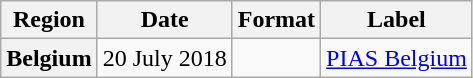<table class="wikitable plainrowheaders" style="text-align:center">
<tr>
<th>Region</th>
<th>Date</th>
<th>Format</th>
<th>Label</th>
</tr>
<tr>
<th scope="row">Belgium</th>
<td>20 July 2018</td>
<td></td>
<td><a href='#'>PIAS Belgium</a></td>
</tr>
</table>
